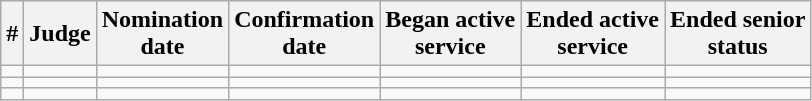<table class="sortable wikitable">
<tr bgcolor="#ececec">
<th>#</th>
<th>Judge</th>
<th>Nomination<br>date</th>
<th>Confirmation<br>date</th>
<th>Began active<br>service</th>
<th>Ended active<br>service</th>
<th>Ended senior<br>status</th>
</tr>
<tr>
<td></td>
<td></td>
<td></td>
<td></td>
<td></td>
<td></td>
<td align="center"></td>
</tr>
<tr>
<td></td>
<td></td>
<td></td>
<td></td>
<td></td>
<td></td>
<td></td>
</tr>
<tr>
<td></td>
<td></td>
<td></td>
<td></td>
<td></td>
<td></td>
<td></td>
</tr>
</table>
